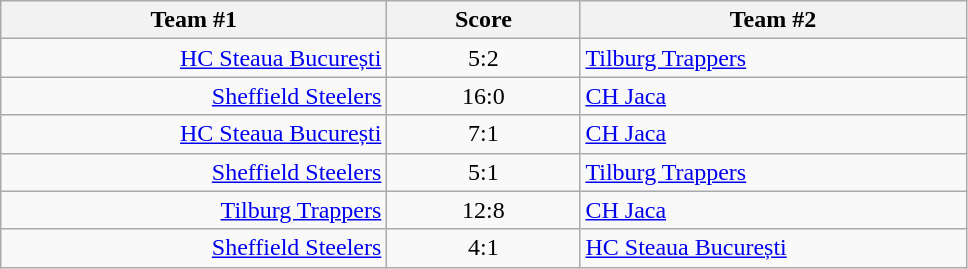<table class="wikitable" style="text-align: center;">
<tr>
<th width=22%>Team #1</th>
<th width=11%>Score</th>
<th width=22%>Team #2</th>
</tr>
<tr>
<td style="text-align: right;"><a href='#'>HC Steaua București</a> </td>
<td>5:2</td>
<td style="text-align: left;"> <a href='#'>Tilburg Trappers</a></td>
</tr>
<tr>
<td style="text-align: right;"><a href='#'>Sheffield Steelers</a> </td>
<td>16:0</td>
<td style="text-align: left;"> <a href='#'>CH Jaca</a></td>
</tr>
<tr>
<td style="text-align: right;"><a href='#'>HC Steaua București</a> </td>
<td>7:1</td>
<td style="text-align: left;"> <a href='#'>CH Jaca</a></td>
</tr>
<tr>
<td style="text-align: right;"><a href='#'>Sheffield Steelers</a> </td>
<td>5:1</td>
<td style="text-align: left;"> <a href='#'>Tilburg Trappers</a></td>
</tr>
<tr>
<td style="text-align: right;"><a href='#'>Tilburg Trappers</a> </td>
<td>12:8</td>
<td style="text-align: left;"> <a href='#'>CH Jaca</a></td>
</tr>
<tr>
<td style="text-align: right;"><a href='#'>Sheffield Steelers</a> </td>
<td>4:1</td>
<td style="text-align: left;"> <a href='#'>HC Steaua București</a></td>
</tr>
</table>
